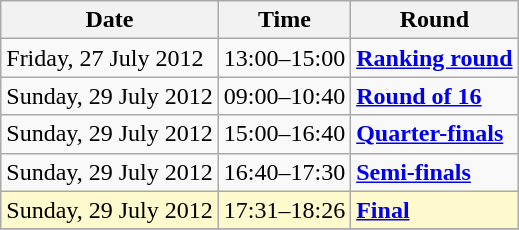<table class="wikitable">
<tr>
<th>Date</th>
<th>Time</th>
<th>Round</th>
</tr>
<tr>
<td>Friday, 27 July 2012</td>
<td>13:00–15:00</td>
<td><strong><a href='#'>Ranking round</a></strong></td>
</tr>
<tr>
<td>Sunday, 29 July 2012</td>
<td>09:00–10:40</td>
<td><strong><a href='#'>Round of 16</a></strong></td>
</tr>
<tr>
<td>Sunday, 29 July 2012</td>
<td>15:00–16:40</td>
<td><strong><a href='#'>Quarter-finals</a></strong></td>
</tr>
<tr>
<td>Sunday, 29 July 2012</td>
<td>16:40–17:30</td>
<td><strong><a href='#'>Semi-finals</a></strong></td>
</tr>
<tr>
<td style=background:lemonchiffon>Sunday, 29 July 2012</td>
<td style=background:lemonchiffon>17:31–18:26</td>
<td style=background:lemonchiffon><strong><a href='#'>Final</a></strong></td>
</tr>
<tr>
</tr>
</table>
